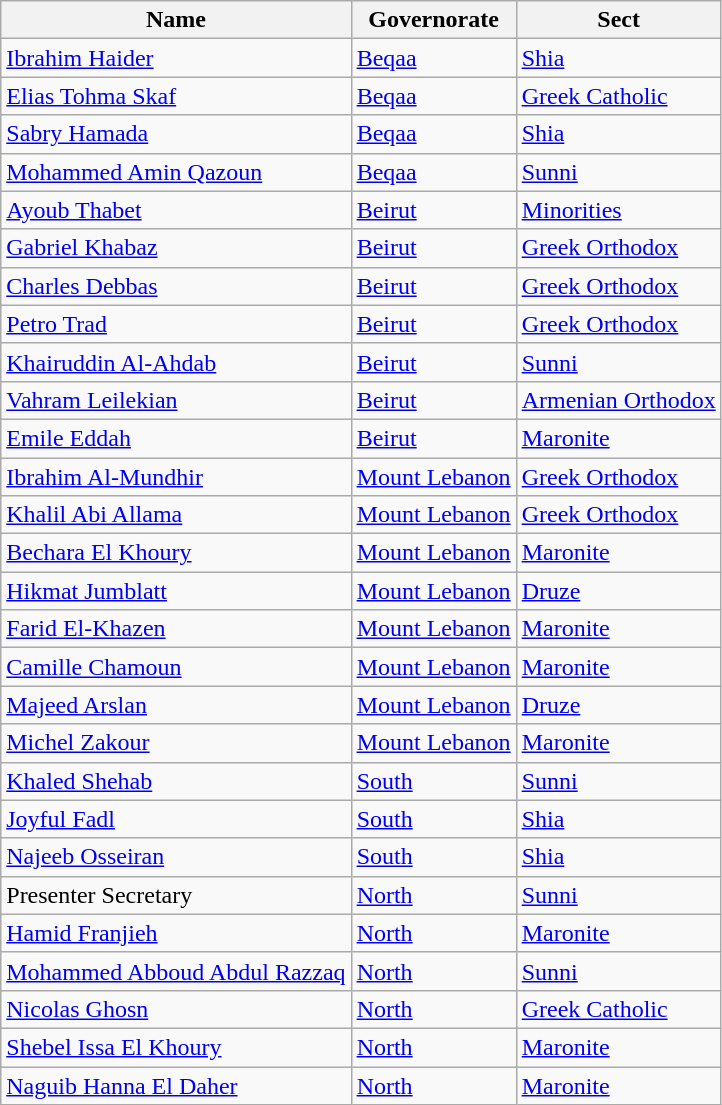<table class="wikitable sortable">
<tr>
<th>Name</th>
<th>Governorate</th>
<th>Sect</th>
</tr>
<tr>
<td><a href='#'>Ibrahim Haider</a></td>
<td><a href='#'>Beqaa</a></td>
<td><a href='#'>Shia</a></td>
</tr>
<tr>
<td><a href='#'>Elias Tohma Skaf</a></td>
<td><a href='#'>Beqaa</a></td>
<td><a href='#'>Greek Catholic</a></td>
</tr>
<tr>
<td><a href='#'>Sabry Hamada</a></td>
<td><a href='#'>Beqaa</a></td>
<td><a href='#'>Shia</a></td>
</tr>
<tr>
<td><a href='#'>Mohammed Amin Qazoun</a></td>
<td><a href='#'>Beqaa</a></td>
<td><a href='#'>Sunni</a></td>
</tr>
<tr>
<td><a href='#'>Ayoub Thabet</a></td>
<td><a href='#'>Beirut</a></td>
<td><a href='#'>Minorities</a></td>
</tr>
<tr>
<td><a href='#'>Gabriel Khabaz</a></td>
<td><a href='#'>Beirut</a></td>
<td><a href='#'>Greek Orthodox</a></td>
</tr>
<tr>
<td><a href='#'>Charles Debbas</a></td>
<td><a href='#'>Beirut</a></td>
<td><a href='#'>Greek Orthodox</a></td>
</tr>
<tr>
<td><a href='#'>Petro Trad</a></td>
<td><a href='#'>Beirut</a></td>
<td><a href='#'>Greek Orthodox</a></td>
</tr>
<tr>
<td><a href='#'>Khairuddin Al-Ahdab</a></td>
<td><a href='#'>Beirut</a></td>
<td><a href='#'>Sunni</a></td>
</tr>
<tr>
<td><a href='#'>Vahram Leilekian</a></td>
<td><a href='#'>Beirut</a></td>
<td><a href='#'>Armenian Orthodox</a></td>
</tr>
<tr>
<td><a href='#'>Emile Eddah</a></td>
<td><a href='#'>Beirut</a></td>
<td><a href='#'>Maronite</a></td>
</tr>
<tr>
<td><a href='#'>Ibrahim Al-Mundhir</a></td>
<td><a href='#'>Mount Lebanon</a></td>
<td><a href='#'>Greek Orthodox</a></td>
</tr>
<tr>
<td><a href='#'>Khalil Abi Allama</a></td>
<td><a href='#'>Mount Lebanon</a></td>
<td><a href='#'>Greek Orthodox</a></td>
</tr>
<tr>
<td><a href='#'>Bechara El Khoury</a></td>
<td><a href='#'>Mount Lebanon</a></td>
<td><a href='#'>Maronite</a></td>
</tr>
<tr>
<td><a href='#'>Hikmat Jumblatt</a></td>
<td><a href='#'>Mount Lebanon</a></td>
<td><a href='#'>Druze</a></td>
</tr>
<tr>
<td><a href='#'>Farid El-Khazen</a></td>
<td><a href='#'>Mount Lebanon</a></td>
<td><a href='#'>Maronite</a></td>
</tr>
<tr>
<td><a href='#'>Camille Chamoun</a></td>
<td><a href='#'>Mount Lebanon</a></td>
<td><a href='#'>Maronite</a></td>
</tr>
<tr>
<td><a href='#'>Majeed Arslan</a></td>
<td><a href='#'>Mount Lebanon</a></td>
<td><a href='#'>Druze</a></td>
</tr>
<tr>
<td><a href='#'>Michel Zakour</a></td>
<td><a href='#'>Mount Lebanon</a></td>
<td><a href='#'>Maronite</a></td>
</tr>
<tr>
<td><a href='#'>Khaled Shehab</a></td>
<td><a href='#'>South</a></td>
<td><a href='#'>Sunni</a></td>
</tr>
<tr>
<td><a href='#'>Joyful Fadl</a></td>
<td><a href='#'>South</a></td>
<td><a href='#'>Shia</a></td>
</tr>
<tr>
<td><a href='#'>Najeeb Osseiran</a></td>
<td><a href='#'>South</a></td>
<td><a href='#'>Shia</a></td>
</tr>
<tr>
<td>Presenter Secretary</td>
<td><a href='#'>North</a></td>
<td><a href='#'>Sunni</a></td>
</tr>
<tr>
<td><a href='#'>Hamid Franjieh</a></td>
<td><a href='#'>North</a></td>
<td><a href='#'>Maronite</a></td>
</tr>
<tr>
<td><a href='#'>Mohammed Abboud Abdul Razzaq</a></td>
<td><a href='#'>North</a></td>
<td><a href='#'>Sunni</a></td>
</tr>
<tr>
<td><a href='#'>Nicolas Ghosn</a></td>
<td><a href='#'>North</a></td>
<td><a href='#'>Greek Catholic</a></td>
</tr>
<tr>
<td><a href='#'>Shebel Issa El Khoury</a></td>
<td><a href='#'>North</a></td>
<td><a href='#'>Maronite</a></td>
</tr>
<tr>
<td><a href='#'>Naguib Hanna El Daher</a></td>
<td><a href='#'>North</a></td>
<td><a href='#'>Maronite</a></td>
</tr>
</table>
